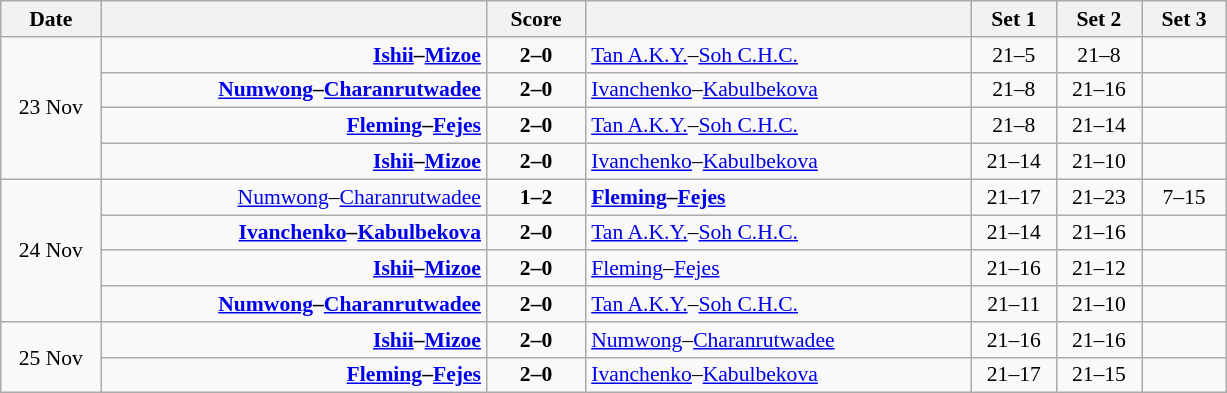<table class="wikitable" style="text-align: center; font-size:90% ">
<tr>
<th width="60">Date</th>
<th align="right" width="250"></th>
<th width="60">Score</th>
<th align="left" width="250"></th>
<th width="50">Set 1</th>
<th width="50">Set 2</th>
<th width="50">Set 3</th>
</tr>
<tr>
<td rowspan=4>23 Nov</td>
<td align=right><strong><a href='#'>Ishii</a>–<a href='#'>Mizoe</a> </strong></td>
<td align=center><strong>2–0</strong></td>
<td align=left> <a href='#'>Tan A.K.Y.</a>–<a href='#'>Soh C.H.C.</a></td>
<td>21–5</td>
<td>21–8</td>
<td></td>
</tr>
<tr>
<td align=right><strong><a href='#'>Numwong</a>–<a href='#'>Charanrutwadee</a> </strong></td>
<td align=center><strong>2–0</strong></td>
<td align=left> <a href='#'>Ivanchenko</a>–<a href='#'>Kabulbekova</a></td>
<td>21–8</td>
<td>21–16</td>
<td></td>
</tr>
<tr>
<td align=right><strong><a href='#'>Fleming</a>–<a href='#'>Fejes</a> </strong></td>
<td align=center><strong>2–0</strong></td>
<td align=left> <a href='#'>Tan A.K.Y.</a>–<a href='#'>Soh C.H.C.</a></td>
<td>21–8</td>
<td>21–14</td>
<td></td>
</tr>
<tr>
<td align=right><strong><a href='#'>Ishii</a>–<a href='#'>Mizoe</a> </strong></td>
<td align=center><strong>2–0</strong></td>
<td align=left> <a href='#'>Ivanchenko</a>–<a href='#'>Kabulbekova</a></td>
<td>21–14</td>
<td>21–10</td>
<td></td>
</tr>
<tr>
<td rowspan=4>24 Nov</td>
<td align=right><a href='#'>Numwong</a>–<a href='#'>Charanrutwadee</a> </td>
<td align=center><strong>1–2</strong></td>
<td align=left><strong> <a href='#'>Fleming</a>–<a href='#'>Fejes</a></strong></td>
<td>21–17</td>
<td>21–23</td>
<td>7–15</td>
</tr>
<tr>
<td align=right><strong><a href='#'>Ivanchenko</a>–<a href='#'>Kabulbekova</a> </strong></td>
<td align=center><strong>2–0</strong></td>
<td align=left> <a href='#'>Tan A.K.Y.</a>–<a href='#'>Soh C.H.C.</a></td>
<td>21–14</td>
<td>21–16</td>
<td></td>
</tr>
<tr>
<td align=right><strong><a href='#'>Ishii</a>–<a href='#'>Mizoe</a> </strong></td>
<td align=center><strong>2–0</strong></td>
<td align=left> <a href='#'>Fleming</a>–<a href='#'>Fejes</a></td>
<td>21–16</td>
<td>21–12</td>
<td></td>
</tr>
<tr>
<td align=right><strong><a href='#'>Numwong</a>–<a href='#'>Charanrutwadee</a> </strong></td>
<td align=center><strong>2–0</strong></td>
<td align=left> <a href='#'>Tan A.K.Y.</a>–<a href='#'>Soh C.H.C.</a></td>
<td>21–11</td>
<td>21–10</td>
<td></td>
</tr>
<tr>
<td rowspan=2>25 Nov</td>
<td align=right><strong><a href='#'>Ishii</a>–<a href='#'>Mizoe</a> </strong></td>
<td align=center><strong>2–0</strong></td>
<td align=left> <a href='#'>Numwong</a>–<a href='#'>Charanrutwadee</a></td>
<td>21–16</td>
<td>21–16</td>
<td></td>
</tr>
<tr>
<td align=right><strong><a href='#'>Fleming</a>–<a href='#'>Fejes</a> </strong></td>
<td align=center><strong>2–0</strong></td>
<td align=left> <a href='#'>Ivanchenko</a>–<a href='#'>Kabulbekova</a></td>
<td>21–17</td>
<td>21–15</td>
<td></td>
</tr>
</table>
